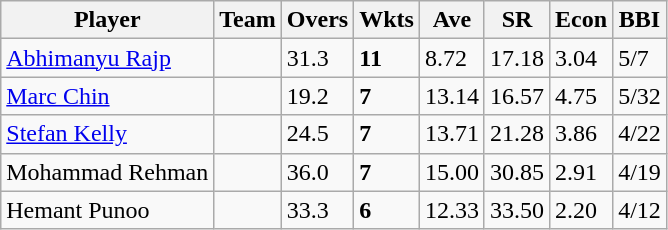<table class="wikitable sortable">
<tr>
<th>Player</th>
<th>Team</th>
<th>Overs</th>
<th>Wkts</th>
<th>Ave</th>
<th>SR</th>
<th>Econ</th>
<th>BBI</th>
</tr>
<tr>
<td><a href='#'>Abhimanyu Rajp</a></td>
<td></td>
<td>31.3</td>
<td><strong>11</strong></td>
<td>8.72</td>
<td>17.18</td>
<td>3.04</td>
<td>5/7</td>
</tr>
<tr>
<td><a href='#'>Marc Chin</a></td>
<td></td>
<td>19.2</td>
<td><strong>7</strong></td>
<td>13.14</td>
<td>16.57</td>
<td>4.75</td>
<td>5/32</td>
</tr>
<tr>
<td><a href='#'>Stefan Kelly</a></td>
<td></td>
<td>24.5</td>
<td><strong>7</strong></td>
<td>13.71</td>
<td>21.28</td>
<td>3.86</td>
<td>4/22</td>
</tr>
<tr>
<td>Mohammad Rehman</td>
<td></td>
<td>36.0</td>
<td><strong>7</strong></td>
<td>15.00</td>
<td>30.85</td>
<td>2.91</td>
<td>4/19</td>
</tr>
<tr>
<td>Hemant Punoo</td>
<td></td>
<td>33.3</td>
<td><strong>6</strong></td>
<td>12.33</td>
<td>33.50</td>
<td>2.20</td>
<td>4/12</td>
</tr>
</table>
